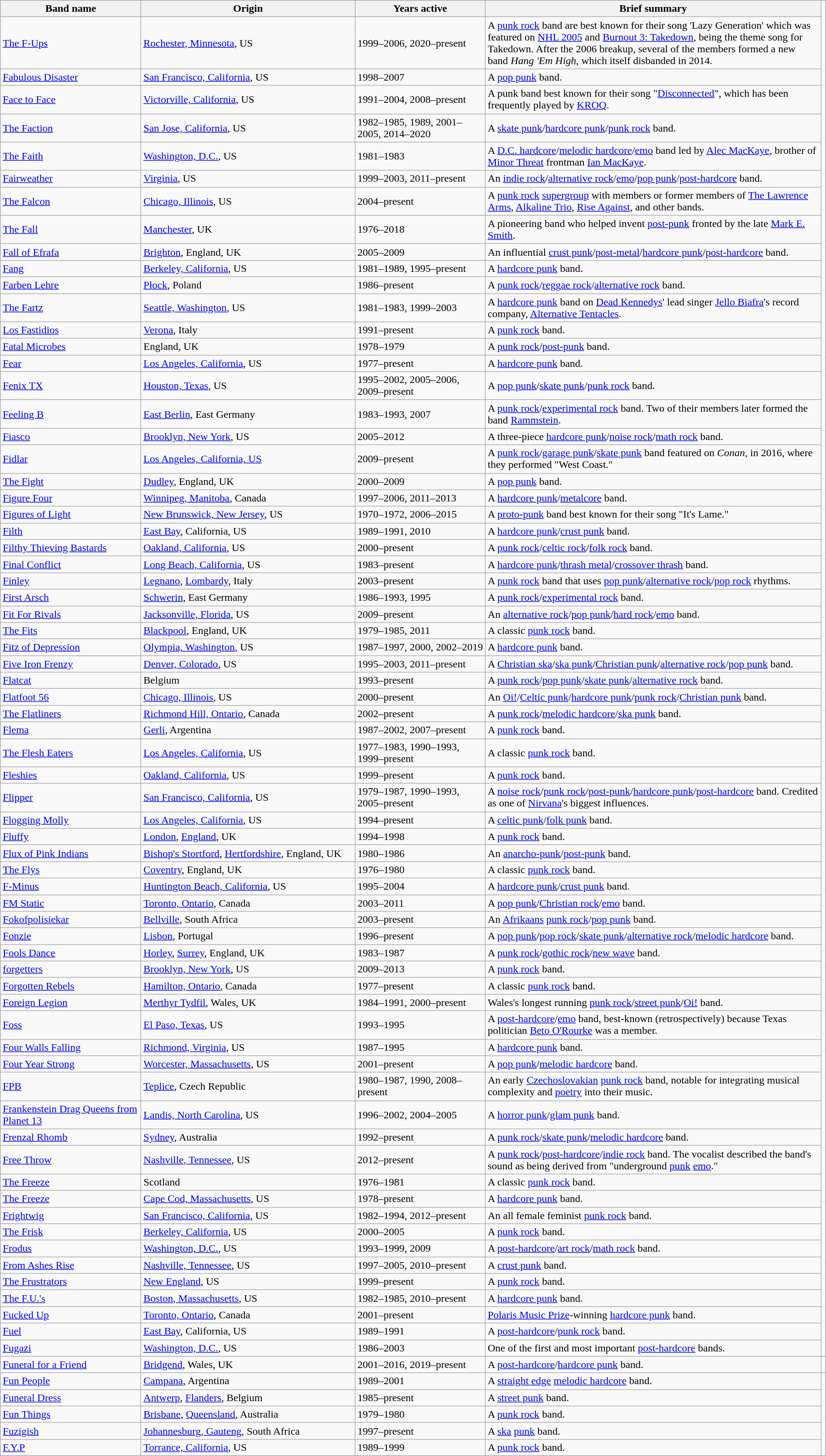<table class="wikitable" style=" width:100%;">
<tr>
<th style="width:13em">Band name</th>
<th style="width:20em">Origin</th>
<th style="width:12em">Years active</th>
<th>Brief summary</th>
</tr>
<tr>
<td><a href='#'>The F-Ups</a></td>
<td><a href='#'>Rochester, Minnesota</a>, US</td>
<td>1999–2006, 2020–present</td>
<td>A <a href='#'>punk rock</a> band are best known for their song 'Lazy Generation' which was featured on <a href='#'>NHL 2005</a> and <a href='#'>Burnout 3: Takedown</a>, being the theme song for Takedown. After the 2006 breakup, several of the members formed a new band <em>Hang 'Em High</em>, which itself disbanded in 2014.</td>
</tr>
<tr>
<td><a href='#'>Fabulous Disaster</a></td>
<td><a href='#'>San Francisco, California</a>, US</td>
<td>1998–2007</td>
<td>A <a href='#'>pop punk</a> band.</td>
</tr>
<tr>
<td><a href='#'>Face to Face</a></td>
<td><a href='#'>Victorville, California</a>, US</td>
<td>1991–2004, 2008–present</td>
<td>A punk band best known for their song "<a href='#'>Disconnected</a>", which has been frequently played by <a href='#'>KROQ</a>.</td>
</tr>
<tr>
<td><a href='#'>The Faction</a></td>
<td><a href='#'>San Jose, California</a>, US</td>
<td>1982–1985, 1989, 2001–2005, 2014–2020</td>
<td>A <a href='#'>skate punk</a>/<a href='#'>hardcore punk</a>/<a href='#'>punk rock</a> band.</td>
</tr>
<tr>
<td><a href='#'>The Faith</a></td>
<td><a href='#'>Washington, D.C.</a>, US</td>
<td>1981–1983</td>
<td>A <a href='#'>D.C. hardcore</a>/<a href='#'>melodic hardcore</a>/<a href='#'>emo</a> band led by <a href='#'>Alec MacKaye</a>, brother of <a href='#'>Minor Threat</a> frontman <a href='#'>Ian MacKaye</a>.</td>
</tr>
<tr>
<td><a href='#'>Fairweather</a></td>
<td><a href='#'>Virginia</a>, US</td>
<td>1999–2003, 2011–present</td>
<td>An <a href='#'>indie rock</a>/<a href='#'>alternative rock</a>/<a href='#'>emo</a>/<a href='#'>pop punk</a>/<a href='#'>post-hardcore</a> band.</td>
</tr>
<tr>
<td><a href='#'>The Falcon</a></td>
<td><a href='#'>Chicago, Illinois</a>, US</td>
<td>2004–present</td>
<td>A <a href='#'>punk rock</a> <a href='#'>supergroup</a> with members or former members of <a href='#'>The Lawrence Arms</a>, <a href='#'>Alkaline Trio</a>, <a href='#'>Rise Against</a>, and other bands.</td>
</tr>
<tr>
<td><a href='#'>The Fall</a></td>
<td><a href='#'>Manchester</a>, UK</td>
<td>1976–2018</td>
<td>A pioneering band who helped invent <a href='#'>post-punk</a> fronted by the late <a href='#'>Mark E. Smith</a>.</td>
</tr>
<tr>
<td><a href='#'>Fall of Efrafa</a></td>
<td><a href='#'>Brighton</a>, England, UK</td>
<td>2005–2009</td>
<td>An influential <a href='#'>crust punk</a>/<a href='#'>post-metal</a>/<a href='#'>hardcore punk</a>/<a href='#'>post-hardcore</a> band.</td>
</tr>
<tr>
<td><a href='#'>Fang</a></td>
<td><a href='#'>Berkeley, California</a>, US</td>
<td>1981–1989, 1995–present</td>
<td>A <a href='#'>hardcore punk</a> band.</td>
</tr>
<tr>
<td><a href='#'>Farben Lehre</a></td>
<td><a href='#'>Płock</a>, Poland</td>
<td>1986–present</td>
<td>A <a href='#'>punk rock</a>/<a href='#'>reggae rock</a>/<a href='#'>alternative rock</a> band.</td>
</tr>
<tr>
<td><a href='#'>The Fartz</a></td>
<td><a href='#'>Seattle, Washington</a>, US</td>
<td>1981–1983, 1999–2003</td>
<td>A <a href='#'>hardcore punk</a> band on <a href='#'>Dead Kennedys</a>' lead singer <a href='#'>Jello Biafra</a>'s record company, <a href='#'>Alternative Tentacles</a>.</td>
</tr>
<tr>
<td><a href='#'>Los Fastidios</a></td>
<td><a href='#'>Verona</a>, Italy</td>
<td>1991–present</td>
<td>A <a href='#'>punk rock</a> band.</td>
</tr>
<tr>
<td><a href='#'>Fatal Microbes</a></td>
<td>England, UK</td>
<td>1978–1979</td>
<td>A <a href='#'>punk rock</a>/<a href='#'>post-punk</a> band.</td>
</tr>
<tr>
<td><a href='#'>Fear</a></td>
<td><a href='#'>Los Angeles, California</a>, US</td>
<td>1977–present</td>
<td>A <a href='#'>hardcore punk</a> band.</td>
</tr>
<tr>
<td><a href='#'>Fenix TX</a></td>
<td><a href='#'>Houston, Texas</a>, US</td>
<td>1995–2002, 2005–2006, 2009–present</td>
<td>A <a href='#'>pop punk</a>/<a href='#'>skate punk</a>/<a href='#'>punk rock</a> band.</td>
</tr>
<tr>
<td><a href='#'>Feeling B</a></td>
<td><a href='#'>East Berlin</a>, East Germany</td>
<td>1983–1993, 2007</td>
<td>A <a href='#'>punk rock</a>/<a href='#'>experimental rock</a> band. Two of their members later formed the band <a href='#'>Rammstein</a>.</td>
</tr>
<tr>
<td><a href='#'>Fiasco</a></td>
<td><a href='#'>Brooklyn, New York</a>, US</td>
<td>2005–2012</td>
<td>A three-piece <a href='#'>hardcore punk</a>/<a href='#'>noise rock</a>/<a href='#'>math rock</a> band.</td>
</tr>
<tr>
<td><a href='#'>Fidlar</a></td>
<td><a href='#'>Los Angeles, California, US</a></td>
<td>2009–present</td>
<td>A <a href='#'>punk rock</a>/<a href='#'>garage punk</a>/<a href='#'>skate punk</a> band featured on <em>Conan</em>, in 2016, where they performed "West Coast."</td>
</tr>
<tr>
<td><a href='#'>The Fight</a></td>
<td><a href='#'>Dudley</a>, England, UK</td>
<td>2000–2009</td>
<td>A <a href='#'>pop punk</a> band.</td>
</tr>
<tr>
<td><a href='#'>Figure Four</a></td>
<td><a href='#'>Winnipeg, Manitoba</a>, Canada</td>
<td>1997–2006, 2011–2013</td>
<td>A <a href='#'>hardcore punk</a>/<a href='#'>metalcore</a> band.</td>
</tr>
<tr>
<td><a href='#'>Figures of Light</a></td>
<td><a href='#'>New Brunswick, New Jersey</a>, US</td>
<td>1970–1972, 2006–2015</td>
<td>A <a href='#'>proto-punk</a> band best known for their song "It's Lame."</td>
</tr>
<tr>
<td><a href='#'>Filth</a></td>
<td><a href='#'>East Bay</a>, California, US</td>
<td>1989–1991, 2010</td>
<td>A <a href='#'>hardcore punk</a>/<a href='#'>crust punk</a> band.</td>
</tr>
<tr>
<td><a href='#'>Filthy Thieving Bastards</a></td>
<td><a href='#'>Oakland, California</a>, US</td>
<td>2000–present</td>
<td>A <a href='#'>punk rock</a>/<a href='#'>celtic rock</a>/<a href='#'>folk rock</a> band.</td>
</tr>
<tr>
<td><a href='#'>Final Conflict</a></td>
<td><a href='#'>Long Beach, California</a>, US</td>
<td>1983–present</td>
<td>A <a href='#'>hardcore punk</a>/<a href='#'>thrash metal</a>/<a href='#'>crossover thrash</a> band.</td>
</tr>
<tr>
<td><a href='#'>Finley</a></td>
<td><a href='#'>Legnano</a>, <a href='#'>Lombardy</a>, Italy</td>
<td>2003–present</td>
<td>A <a href='#'>punk rock</a> band that uses <a href='#'>pop punk</a>/<a href='#'>alternative rock</a>/<a href='#'>pop rock</a> rhythms.</td>
</tr>
<tr>
<td><a href='#'>First Arsch</a></td>
<td><a href='#'>Schwerin</a>, East Germany</td>
<td>1986–1993, 1995</td>
<td>A <a href='#'>punk rock</a>/<a href='#'>experimental rock</a> band.</td>
</tr>
<tr>
<td><a href='#'>Fit For Rivals</a></td>
<td><a href='#'>Jacksonville, Florida</a>, US</td>
<td>2009–present</td>
<td>An <a href='#'>alternative rock</a>/<a href='#'>pop punk</a>/<a href='#'>hard rock</a>/<a href='#'>emo</a> band.</td>
</tr>
<tr>
<td><a href='#'>The Fits</a></td>
<td><a href='#'>Blackpool</a>, England, UK</td>
<td>1979–1985, 2011</td>
<td>A classic <a href='#'>punk rock</a> band.</td>
</tr>
<tr>
<td><a href='#'>Fitz of Depression</a></td>
<td><a href='#'>Olympia, Washington</a>, US</td>
<td>1987–1997, 2000, 2002–2019</td>
<td>A <a href='#'>hardcore punk</a> band.</td>
</tr>
<tr>
<td><a href='#'>Five Iron Frenzy</a></td>
<td><a href='#'>Denver, Colorado</a>, US</td>
<td>1995–2003, 2011–present</td>
<td>A <a href='#'>Christian ska</a>/<a href='#'>ska punk</a>/<a href='#'>Christian punk</a>/<a href='#'>alternative rock</a>/<a href='#'>pop punk</a> band.</td>
</tr>
<tr>
<td><a href='#'>Flatcat</a></td>
<td>Belgium</td>
<td>1993–present</td>
<td>A <a href='#'>punk rock</a>/<a href='#'>pop punk</a>/<a href='#'>skate punk</a>/<a href='#'>alternative rock</a> band.</td>
</tr>
<tr>
<td><a href='#'>Flatfoot 56</a></td>
<td><a href='#'>Chicago, Illinois</a>, US</td>
<td>2000–present</td>
<td>An <a href='#'>Oi!</a>/<a href='#'>Celtic punk</a>/<a href='#'>hardcore punk</a>/<a href='#'>punk rock</a>/<a href='#'>Christian punk</a> band.</td>
</tr>
<tr>
<td><a href='#'>The Flatliners</a></td>
<td><a href='#'>Richmond Hill, Ontario</a>, Canada</td>
<td>2002–present</td>
<td>A <a href='#'>punk rock</a>/<a href='#'>melodic hardcore</a>/<a href='#'>ska punk</a> band.</td>
</tr>
<tr>
<td><a href='#'>Flema</a></td>
<td><a href='#'>Gerli</a>, Argentina</td>
<td>1987–2002, 2007–present</td>
<td>A <a href='#'>punk rock</a> band.</td>
</tr>
<tr>
<td><a href='#'>The Flesh Eaters</a></td>
<td><a href='#'>Los Angeles, California</a>, US</td>
<td>1977–1983, 1990–1993, 1999–present</td>
<td>A classic <a href='#'>punk rock</a> band.</td>
</tr>
<tr>
<td><a href='#'>Fleshies</a></td>
<td><a href='#'>Oakland, California</a>, US</td>
<td>1999–present</td>
<td>A <a href='#'>punk rock</a> band.</td>
</tr>
<tr>
<td><a href='#'>Flipper</a></td>
<td><a href='#'>San Francisco, California</a>, US</td>
<td>1979–1987, 1990–1993, 2005–present</td>
<td>A <a href='#'>noise rock</a>/<a href='#'>punk rock</a>/<a href='#'>post-punk</a>/<a href='#'>hardcore punk</a>/<a href='#'>post-hardcore</a> band. Credited as one of <a href='#'>Nirvana</a>'s biggest influences.</td>
</tr>
<tr>
<td><a href='#'>Flogging Molly</a></td>
<td><a href='#'>Los Angeles, California</a>, US</td>
<td>1994–present</td>
<td>A <a href='#'>celtic punk</a>/<a href='#'>folk punk</a> band.</td>
</tr>
<tr>
<td><a href='#'>Fluffy</a></td>
<td><a href='#'>London</a>, <a href='#'>England</a>, UK</td>
<td>1994–1998</td>
<td>A <a href='#'>punk rock</a> band.</td>
</tr>
<tr>
<td><a href='#'>Flux of Pink Indians</a></td>
<td><a href='#'>Bishop's Stortford</a>, <a href='#'>Hertfordshire</a>, England, UK</td>
<td>1980–1986</td>
<td>An <a href='#'>anarcho-punk</a>/<a href='#'>post-punk</a> band.</td>
</tr>
<tr>
<td><a href='#'>The Flys</a></td>
<td><a href='#'>Coventry</a>, England, UK</td>
<td>1976–1980</td>
<td>A classic <a href='#'>punk rock</a> band.</td>
</tr>
<tr>
<td><a href='#'>F-Minus</a></td>
<td><a href='#'>Huntington Beach, California</a>, US</td>
<td>1995–2004</td>
<td>A <a href='#'>hardcore punk</a>/<a href='#'>crust punk</a> band.</td>
</tr>
<tr>
<td><a href='#'>FM Static</a></td>
<td><a href='#'>Toronto, Ontario</a>, Canada</td>
<td>2003–2011</td>
<td>A <a href='#'>pop punk</a>/<a href='#'>Christian rock</a>/<a href='#'>emo</a> band.</td>
</tr>
<tr>
<td><a href='#'>Fokofpolisiekar</a></td>
<td><a href='#'>Bellville</a>, South Africa</td>
<td>2003–present</td>
<td>An <a href='#'>Afrikaans</a> <a href='#'>punk rock</a>/<a href='#'>pop punk</a> band.</td>
</tr>
<tr>
<td><a href='#'>Fonzie</a></td>
<td><a href='#'>Lisbon</a>, Portugal</td>
<td>1996–present</td>
<td>A <a href='#'>pop punk</a>/<a href='#'>pop rock</a>/<a href='#'>skate punk</a>/<a href='#'>alternative rock</a>/<a href='#'>melodic hardcore</a> band.</td>
</tr>
<tr>
<td><a href='#'>Fools Dance</a></td>
<td><a href='#'>Horley</a>, <a href='#'>Surrey</a>, England, UK</td>
<td>1983–1987</td>
<td>A <a href='#'>punk rock</a>/<a href='#'>gothic rock</a>/<a href='#'>new wave</a> band.</td>
</tr>
<tr>
<td><a href='#'>forgetters</a></td>
<td><a href='#'>Brooklyn, New York</a>, US</td>
<td>2009–2013</td>
<td>A <a href='#'>punk rock</a> band.</td>
</tr>
<tr>
<td><a href='#'>Forgotten Rebels</a></td>
<td><a href='#'>Hamilton, Ontario</a>, Canada</td>
<td>1977–present</td>
<td>A classic <a href='#'>punk rock</a> band.</td>
</tr>
<tr>
<td><a href='#'>Foreign Legion</a></td>
<td><a href='#'>Merthyr Tydfil</a>, Wales, UK</td>
<td>1984–1991, 2000–present</td>
<td>Wales's longest running <a href='#'>punk rock</a>/<a href='#'>street punk</a>/<a href='#'>Oi!</a> band.</td>
</tr>
<tr>
<td><a href='#'>Foss</a></td>
<td><a href='#'>El Paso, Texas</a>, US</td>
<td>1993–1995</td>
<td>A <a href='#'>post-hardcore</a>/<a href='#'>emo</a> band, best-known (retrospectively) because Texas politician <a href='#'>Beto O'Rourke</a> was a member.</td>
</tr>
<tr>
<td><a href='#'>Four Walls Falling</a></td>
<td><a href='#'>Richmond, Virginia</a>, US</td>
<td>1987–1995</td>
<td>A <a href='#'>hardcore punk</a> band.</td>
</tr>
<tr>
<td><a href='#'>Four Year Strong</a></td>
<td><a href='#'>Worcester, Massachusetts</a>, US</td>
<td>2001–present</td>
<td>A <a href='#'>pop punk</a>/<a href='#'>melodic hardcore</a> band.</td>
</tr>
<tr>
<td><a href='#'>FPB</a></td>
<td><a href='#'>Teplice</a>, Czech Republic</td>
<td>1980–1987, 1990, 2008–present</td>
<td>An early <a href='#'>Czechoslovakian</a> <a href='#'>punk rock</a> band, notable for integrating musical complexity and <a href='#'>poetry</a> into their music.</td>
</tr>
<tr>
<td><a href='#'>Frankenstein Drag Queens from Planet 13</a></td>
<td><a href='#'>Landis, North Carolina</a>, US</td>
<td>1996–2002, 2004–2005</td>
<td>A <a href='#'>horror punk</a>/<a href='#'>glam punk</a> band.</td>
</tr>
<tr>
<td><a href='#'>Frenzal Rhomb</a></td>
<td><a href='#'>Sydney</a>, Australia</td>
<td>1992–present</td>
<td>A <a href='#'>punk rock</a>/<a href='#'>skate punk</a>/<a href='#'>melodic hardcore</a> band.</td>
</tr>
<tr>
<td><a href='#'>Free Throw</a></td>
<td><a href='#'>Nashville, Tennessee</a>, US</td>
<td>2012–present</td>
<td>A <a href='#'>punk rock</a>/<a href='#'>post-hardcore</a>/<a href='#'>indie rock</a> band. The vocalist described the band's sound as being derived from "underground <a href='#'>punk</a> <a href='#'>emo</a>."</td>
</tr>
<tr>
<td><a href='#'>The Freeze</a></td>
<td>Scotland</td>
<td>1976–1981</td>
<td>A classic <a href='#'>punk rock</a> band.</td>
</tr>
<tr>
<td><a href='#'>The Freeze</a></td>
<td><a href='#'>Cape Cod, Massachusetts</a>, US</td>
<td>1978–present</td>
<td>A <a href='#'>hardcore punk</a> band.</td>
</tr>
<tr>
<td><a href='#'>Frightwig</a></td>
<td><a href='#'>San Francisco, California</a>, US</td>
<td>1982–1994, 2012–present</td>
<td>An all female feminist <a href='#'>punk rock</a> band.</td>
</tr>
<tr>
<td><a href='#'>The Frisk</a></td>
<td><a href='#'>Berkeley, California</a>, US</td>
<td>2000–2005</td>
<td>A <a href='#'>punk rock</a> band.</td>
</tr>
<tr>
<td><a href='#'>Frodus</a></td>
<td><a href='#'>Washington, D.C.</a>, US</td>
<td>1993–1999, 2009</td>
<td>A <a href='#'>post-hardcore</a>/<a href='#'>art rock</a>/<a href='#'>math rock</a> band.</td>
</tr>
<tr>
<td><a href='#'>From Ashes Rise</a></td>
<td><a href='#'>Nashville, Tennessee</a>, US</td>
<td>1997–2005, 2010–present</td>
<td>A <a href='#'>crust punk</a> band.</td>
</tr>
<tr>
<td><a href='#'>The Frustrators</a></td>
<td><a href='#'>New England</a>, US</td>
<td>1999–present</td>
<td>A <a href='#'>punk rock</a> band.</td>
</tr>
<tr>
<td><a href='#'>The F.U.'s</a></td>
<td><a href='#'>Boston, Massachusetts</a>, US</td>
<td>1982–1985, 2010–present</td>
<td>A <a href='#'>hardcore punk</a> band.</td>
</tr>
<tr>
<td><a href='#'>Fucked Up</a></td>
<td><a href='#'>Toronto, Ontario</a>, Canada</td>
<td>2001–present</td>
<td><a href='#'>Polaris Music Prize</a>-winning <a href='#'>hardcore punk</a> band.</td>
</tr>
<tr>
<td><a href='#'>Fuel</a></td>
<td><a href='#'>East Bay</a>, California, US</td>
<td>1989–1991</td>
<td>A <a href='#'>post-hardcore</a>/<a href='#'>punk rock</a> band.</td>
</tr>
<tr>
<td><a href='#'>Fugazi</a></td>
<td><a href='#'>Washington, D.C.</a>, US</td>
<td>1986–2003</td>
<td>One of the first and most important <a href='#'>post-hardcore</a> bands.</td>
</tr>
<tr>
<td><a href='#'>Funeral for a Friend</a></td>
<td><a href='#'>Bridgend</a>, Wales, UK</td>
<td>2001–2016, 2019–present</td>
<td>A <a href='#'>post-hardcore</a>/<a href='#'>hardcore punk</a> band.</td>
<td></td>
</tr>
<tr>
<td><a href='#'>Fun People</a></td>
<td><a href='#'>Campana</a>, Argentina</td>
<td>1989–2001</td>
<td>A <a href='#'>straight edge</a> <a href='#'>melodic hardcore</a> band.</td>
</tr>
<tr>
<td><a href='#'>Funeral Dress</a></td>
<td><a href='#'>Antwerp</a>, <a href='#'>Flanders</a>, Belgium</td>
<td>1985–present</td>
<td>A <a href='#'>street punk</a> band.</td>
</tr>
<tr>
<td><a href='#'>Fun Things</a></td>
<td><a href='#'>Brisbane</a>, <a href='#'>Queensland</a>, Australia</td>
<td>1979–1980</td>
<td>A <a href='#'>punk rock</a> band.</td>
</tr>
<tr>
<td><a href='#'>Fuzigish</a></td>
<td><a href='#'>Johannesburg, Gauteng</a>, South Africa</td>
<td>1997–present</td>
<td>A <a href='#'>ska</a> <a href='#'>punk</a> band.</td>
</tr>
<tr>
<td><a href='#'>F.Y.P</a></td>
<td><a href='#'>Torrance, California</a>, US</td>
<td>1989–1999</td>
<td>A <a href='#'>punk rock</a> band.</td>
</tr>
</table>
